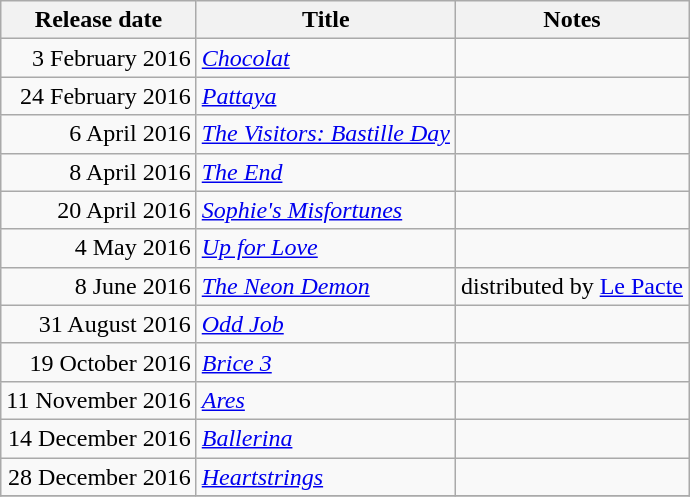<table class="wikitable sortable">
<tr>
<th scope="col">Release date</th>
<th>Title</th>
<th>Notes</th>
</tr>
<tr>
<td style="text-align:right;">3 February 2016</td>
<td><em><a href='#'>Chocolat</a></em></td>
<td></td>
</tr>
<tr>
<td style="text-align:right;">24 February 2016</td>
<td><em><a href='#'>Pattaya</a></em></td>
<td></td>
</tr>
<tr>
<td style="text-align:right;">6 April 2016</td>
<td><em><a href='#'>The Visitors: Bastille Day</a></em></td>
<td></td>
</tr>
<tr>
<td style="text-align:right;">8 April 2016</td>
<td><em><a href='#'>The End</a></em></td>
<td></td>
</tr>
<tr>
<td style="text-align:right;">20 April 2016</td>
<td><em><a href='#'>Sophie's Misfortunes</a></em></td>
<td></td>
</tr>
<tr>
<td style="text-align:right;">4 May 2016</td>
<td><em><a href='#'>Up for Love</a></em></td>
<td></td>
</tr>
<tr>
<td style="text-align:right;">8 June 2016</td>
<td><em><a href='#'>The Neon Demon</a></em></td>
<td>distributed by <a href='#'>Le Pacte</a></td>
</tr>
<tr>
<td style="text-align:right;">31 August 2016</td>
<td><em><a href='#'>Odd Job</a></em></td>
<td></td>
</tr>
<tr>
<td style="text-align:right;">19 October 2016</td>
<td><em><a href='#'>Brice 3</a></em></td>
<td></td>
</tr>
<tr>
<td style="text-align:right;">11 November 2016</td>
<td><em><a href='#'>Ares</a></em></td>
<td></td>
</tr>
<tr>
<td style="text-align:right;">14 December 2016</td>
<td><em><a href='#'>Ballerina</a></em></td>
<td></td>
</tr>
<tr>
<td style="text-align:right;">28 December 2016</td>
<td><em><a href='#'>Heartstrings</a></em></td>
<td></td>
</tr>
<tr>
</tr>
</table>
